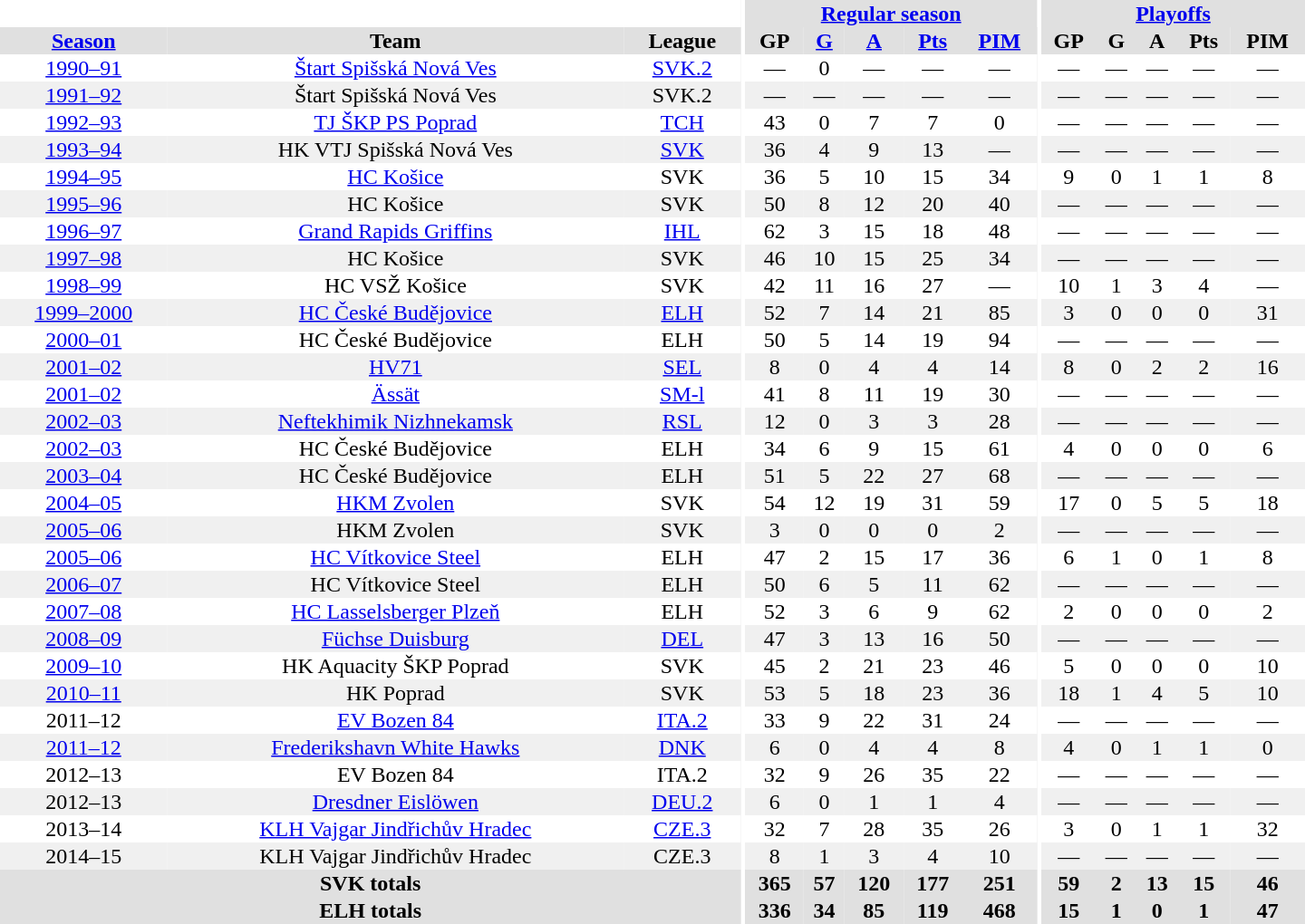<table border="0" cellpadding="1" cellspacing="0" style="text-align:center; width:60em">
<tr bgcolor="#e0e0e0">
<th colspan="3" bgcolor="#ffffff"></th>
<th rowspan="99" bgcolor="#ffffff"></th>
<th colspan="5"><a href='#'>Regular season</a></th>
<th rowspan="99" bgcolor="#ffffff"></th>
<th colspan="5"><a href='#'>Playoffs</a></th>
</tr>
<tr bgcolor="#e0e0e0">
<th><a href='#'>Season</a></th>
<th>Team</th>
<th>League</th>
<th>GP</th>
<th><a href='#'>G</a></th>
<th><a href='#'>A</a></th>
<th><a href='#'>Pts</a></th>
<th><a href='#'>PIM</a></th>
<th>GP</th>
<th>G</th>
<th>A</th>
<th>Pts</th>
<th>PIM</th>
</tr>
<tr>
<td><a href='#'>1990–91</a></td>
<td><a href='#'>Štart Spišská Nová Ves</a></td>
<td><a href='#'>SVK.2</a></td>
<td>—</td>
<td>0</td>
<td>—</td>
<td>—</td>
<td>—</td>
<td>—</td>
<td>—</td>
<td>—</td>
<td>—</td>
<td>—</td>
</tr>
<tr bgcolor="#f0f0f0">
<td><a href='#'>1991–92</a></td>
<td>Štart Spišská Nová Ves</td>
<td>SVK.2</td>
<td>—</td>
<td>—</td>
<td>—</td>
<td>—</td>
<td>—</td>
<td>—</td>
<td>—</td>
<td>—</td>
<td>—</td>
<td>—</td>
</tr>
<tr>
<td><a href='#'>1992–93</a></td>
<td><a href='#'>TJ ŠKP PS Poprad</a></td>
<td><a href='#'>TCH</a></td>
<td>43</td>
<td>0</td>
<td>7</td>
<td>7</td>
<td>0</td>
<td>—</td>
<td>—</td>
<td>—</td>
<td>—</td>
<td>—</td>
</tr>
<tr bgcolor="#f0f0f0">
<td><a href='#'>1993–94</a></td>
<td>HK VTJ Spišská Nová Ves</td>
<td><a href='#'>SVK</a></td>
<td>36</td>
<td>4</td>
<td>9</td>
<td>13</td>
<td>—</td>
<td>—</td>
<td>—</td>
<td>—</td>
<td>—</td>
<td>—</td>
</tr>
<tr>
<td><a href='#'>1994–95</a></td>
<td><a href='#'>HC Košice</a></td>
<td>SVK</td>
<td>36</td>
<td>5</td>
<td>10</td>
<td>15</td>
<td>34</td>
<td>9</td>
<td>0</td>
<td>1</td>
<td>1</td>
<td>8</td>
</tr>
<tr bgcolor="#f0f0f0">
<td><a href='#'>1995–96</a></td>
<td>HC Košice</td>
<td>SVK</td>
<td>50</td>
<td>8</td>
<td>12</td>
<td>20</td>
<td>40</td>
<td>—</td>
<td>—</td>
<td>—</td>
<td>—</td>
<td>—</td>
</tr>
<tr>
<td><a href='#'>1996–97</a></td>
<td><a href='#'>Grand Rapids Griffins</a></td>
<td><a href='#'>IHL</a></td>
<td>62</td>
<td>3</td>
<td>15</td>
<td>18</td>
<td>48</td>
<td>—</td>
<td>—</td>
<td>—</td>
<td>—</td>
<td>—</td>
</tr>
<tr bgcolor="#f0f0f0">
<td><a href='#'>1997–98</a></td>
<td>HC Košice</td>
<td>SVK</td>
<td>46</td>
<td>10</td>
<td>15</td>
<td>25</td>
<td>34</td>
<td>—</td>
<td>—</td>
<td>—</td>
<td>—</td>
<td>—</td>
</tr>
<tr>
<td><a href='#'>1998–99</a></td>
<td>HC VSŽ Košice</td>
<td>SVK</td>
<td>42</td>
<td>11</td>
<td>16</td>
<td>27</td>
<td>—</td>
<td>10</td>
<td>1</td>
<td>3</td>
<td>4</td>
<td>—</td>
</tr>
<tr bgcolor="#f0f0f0">
<td><a href='#'>1999–2000</a></td>
<td><a href='#'>HC České Budějovice</a></td>
<td><a href='#'>ELH</a></td>
<td>52</td>
<td>7</td>
<td>14</td>
<td>21</td>
<td>85</td>
<td>3</td>
<td>0</td>
<td>0</td>
<td>0</td>
<td>31</td>
</tr>
<tr>
<td><a href='#'>2000–01</a></td>
<td>HC České Budějovice</td>
<td>ELH</td>
<td>50</td>
<td>5</td>
<td>14</td>
<td>19</td>
<td>94</td>
<td>—</td>
<td>—</td>
<td>—</td>
<td>—</td>
<td>—</td>
</tr>
<tr bgcolor="#f0f0f0">
<td><a href='#'>2001–02</a></td>
<td><a href='#'>HV71</a></td>
<td><a href='#'>SEL</a></td>
<td>8</td>
<td>0</td>
<td>4</td>
<td>4</td>
<td>14</td>
<td>8</td>
<td>0</td>
<td>2</td>
<td>2</td>
<td>16</td>
</tr>
<tr>
<td><a href='#'>2001–02</a></td>
<td><a href='#'>Ässät</a></td>
<td><a href='#'>SM-l</a></td>
<td>41</td>
<td>8</td>
<td>11</td>
<td>19</td>
<td>30</td>
<td>—</td>
<td>—</td>
<td>—</td>
<td>—</td>
<td>—</td>
</tr>
<tr bgcolor="#f0f0f0">
<td><a href='#'>2002–03</a></td>
<td><a href='#'>Neftekhimik Nizhnekamsk</a></td>
<td><a href='#'>RSL</a></td>
<td>12</td>
<td>0</td>
<td>3</td>
<td>3</td>
<td>28</td>
<td>—</td>
<td>—</td>
<td>—</td>
<td>—</td>
<td>—</td>
</tr>
<tr>
<td><a href='#'>2002–03</a></td>
<td>HC České Budějovice</td>
<td>ELH</td>
<td>34</td>
<td>6</td>
<td>9</td>
<td>15</td>
<td>61</td>
<td>4</td>
<td>0</td>
<td>0</td>
<td>0</td>
<td>6</td>
</tr>
<tr bgcolor="#f0f0f0">
<td><a href='#'>2003–04</a></td>
<td>HC České Budějovice</td>
<td>ELH</td>
<td>51</td>
<td>5</td>
<td>22</td>
<td>27</td>
<td>68</td>
<td>—</td>
<td>—</td>
<td>—</td>
<td>—</td>
<td>—</td>
</tr>
<tr>
<td><a href='#'>2004–05</a></td>
<td><a href='#'>HKM Zvolen</a></td>
<td>SVK</td>
<td>54</td>
<td>12</td>
<td>19</td>
<td>31</td>
<td>59</td>
<td>17</td>
<td>0</td>
<td>5</td>
<td>5</td>
<td>18</td>
</tr>
<tr bgcolor="#f0f0f0">
<td><a href='#'>2005–06</a></td>
<td>HKM Zvolen</td>
<td>SVK</td>
<td>3</td>
<td>0</td>
<td>0</td>
<td>0</td>
<td>2</td>
<td>—</td>
<td>—</td>
<td>—</td>
<td>—</td>
<td>—</td>
</tr>
<tr>
<td><a href='#'>2005–06</a></td>
<td><a href='#'>HC Vítkovice Steel</a></td>
<td>ELH</td>
<td>47</td>
<td>2</td>
<td>15</td>
<td>17</td>
<td>36</td>
<td>6</td>
<td>1</td>
<td>0</td>
<td>1</td>
<td>8</td>
</tr>
<tr bgcolor="#f0f0f0">
<td><a href='#'>2006–07</a></td>
<td>HC Vítkovice Steel</td>
<td>ELH</td>
<td>50</td>
<td>6</td>
<td>5</td>
<td>11</td>
<td>62</td>
<td>—</td>
<td>—</td>
<td>—</td>
<td>—</td>
<td>—</td>
</tr>
<tr>
<td><a href='#'>2007–08</a></td>
<td><a href='#'>HC Lasselsberger Plzeň</a></td>
<td>ELH</td>
<td>52</td>
<td>3</td>
<td>6</td>
<td>9</td>
<td>62</td>
<td>2</td>
<td>0</td>
<td>0</td>
<td>0</td>
<td>2</td>
</tr>
<tr bgcolor="#f0f0f0">
<td><a href='#'>2008–09</a></td>
<td><a href='#'>Füchse Duisburg</a></td>
<td><a href='#'>DEL</a></td>
<td>47</td>
<td>3</td>
<td>13</td>
<td>16</td>
<td>50</td>
<td>—</td>
<td>—</td>
<td>—</td>
<td>—</td>
<td>—</td>
</tr>
<tr>
<td><a href='#'>2009–10</a></td>
<td>HK Aquacity ŠKP Poprad</td>
<td>SVK</td>
<td>45</td>
<td>2</td>
<td>21</td>
<td>23</td>
<td>46</td>
<td>5</td>
<td>0</td>
<td>0</td>
<td>0</td>
<td>10</td>
</tr>
<tr bgcolor="#f0f0f0">
<td><a href='#'>2010–11</a></td>
<td>HK Poprad</td>
<td>SVK</td>
<td>53</td>
<td>5</td>
<td>18</td>
<td>23</td>
<td>36</td>
<td>18</td>
<td>1</td>
<td>4</td>
<td>5</td>
<td>10</td>
</tr>
<tr>
<td>2011–12</td>
<td><a href='#'>EV Bozen 84</a></td>
<td><a href='#'>ITA.2</a></td>
<td>33</td>
<td>9</td>
<td>22</td>
<td>31</td>
<td>24</td>
<td>—</td>
<td>—</td>
<td>—</td>
<td>—</td>
<td>—</td>
</tr>
<tr bgcolor="#f0f0f0">
<td><a href='#'>2011–12</a></td>
<td><a href='#'>Frederikshavn White Hawks</a></td>
<td><a href='#'>DNK</a></td>
<td>6</td>
<td>0</td>
<td>4</td>
<td>4</td>
<td>8</td>
<td>4</td>
<td>0</td>
<td>1</td>
<td>1</td>
<td>0</td>
</tr>
<tr>
<td>2012–13</td>
<td>EV Bozen 84</td>
<td>ITA.2</td>
<td>32</td>
<td>9</td>
<td>26</td>
<td>35</td>
<td>22</td>
<td>—</td>
<td>—</td>
<td>—</td>
<td>—</td>
<td>—</td>
</tr>
<tr bgcolor="#f0f0f0">
<td>2012–13</td>
<td><a href='#'>Dresdner Eislöwen</a></td>
<td><a href='#'>DEU.2</a></td>
<td>6</td>
<td>0</td>
<td>1</td>
<td>1</td>
<td>4</td>
<td>—</td>
<td>—</td>
<td>—</td>
<td>—</td>
<td>—</td>
</tr>
<tr>
<td>2013–14</td>
<td><a href='#'>KLH Vajgar Jindřichův Hradec</a></td>
<td><a href='#'>CZE.3</a></td>
<td>32</td>
<td>7</td>
<td>28</td>
<td>35</td>
<td>26</td>
<td>3</td>
<td>0</td>
<td>1</td>
<td>1</td>
<td>32</td>
</tr>
<tr bgcolor="#f0f0f0">
<td>2014–15</td>
<td>KLH Vajgar Jindřichův Hradec</td>
<td>CZE.3</td>
<td>8</td>
<td>1</td>
<td>3</td>
<td>4</td>
<td>10</td>
<td>—</td>
<td>—</td>
<td>—</td>
<td>—</td>
<td>—</td>
</tr>
<tr bgcolor="#e0e0e0">
<th colspan="3">SVK totals</th>
<th>365</th>
<th>57</th>
<th>120</th>
<th>177</th>
<th>251</th>
<th>59</th>
<th>2</th>
<th>13</th>
<th>15</th>
<th>46</th>
</tr>
<tr bgcolor="#e0e0e0">
<th colspan="3">ELH totals</th>
<th>336</th>
<th>34</th>
<th>85</th>
<th>119</th>
<th>468</th>
<th>15</th>
<th>1</th>
<th>0</th>
<th>1</th>
<th>47</th>
</tr>
</table>
